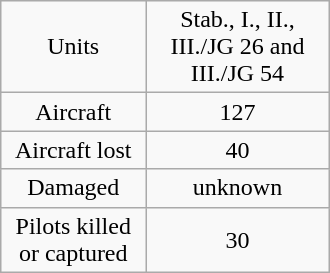<table class="wikitable" style = "float:right; margin-left:15px; text-align:center; width:220px; margin-right:0px">
<tr>
<td>Units</td>
<td>Stab., I., II., III./JG 26 and III./JG 54</td>
</tr>
<tr>
<td>Aircraft</td>
<td>127</td>
</tr>
<tr>
<td>Aircraft lost</td>
<td>40</td>
</tr>
<tr>
<td>Damaged</td>
<td>unknown</td>
</tr>
<tr>
<td>Pilots killed or captured</td>
<td>30</td>
</tr>
</table>
